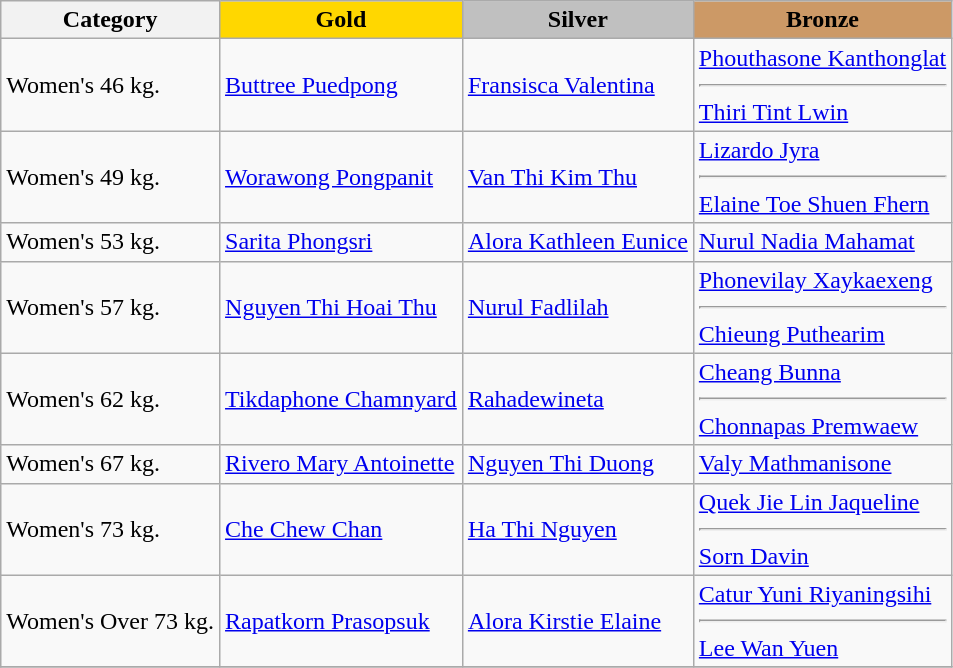<table class="wikitable">
<tr>
<th>Category</th>
<th style="background: gold">Gold</th>
<th style="background: silver">Silver</th>
<th style="background: #cc9966">Bronze</th>
</tr>
<tr>
<td>Women's 46 kg.</td>
<td> <a href='#'>Buttree Puedpong</a></td>
<td> <a href='#'>Fransisca Valentina</a></td>
<td> <a href='#'>Phouthasone Kanthonglat</a> <hr>  <a href='#'>Thiri Tint Lwin</a></td>
</tr>
<tr>
<td>Women's 49 kg.</td>
<td> <a href='#'>Worawong Pongpanit</a></td>
<td> <a href='#'>Van Thi Kim Thu</a></td>
<td> <a href='#'>Lizardo Jyra</a> <hr>  <a href='#'>Elaine Toe Shuen Fhern</a></td>
</tr>
<tr>
<td>Women's 53 kg.</td>
<td> <a href='#'>Sarita Phongsri</a></td>
<td> <a href='#'>Alora Kathleen Eunice</a></td>
<td> <a href='#'>Nurul Nadia Mahamat</a></td>
</tr>
<tr>
<td>Women's 57 kg.</td>
<td> <a href='#'>Nguyen Thi Hoai Thu</a></td>
<td> <a href='#'>Nurul Fadlilah</a></td>
<td> <a href='#'>Phonevilay Xaykaexeng</a> <hr>  <a href='#'>Chieung Puthearim</a></td>
</tr>
<tr>
<td>Women's 62 kg.</td>
<td> <a href='#'>Tikdaphone Chamnyard</a></td>
<td> <a href='#'>Rahadewineta</a></td>
<td> <a href='#'>Cheang Bunna</a> <hr>  <a href='#'>Chonnapas Premwaew</a></td>
</tr>
<tr>
<td>Women's 67 kg.</td>
<td> <a href='#'>Rivero Mary Antoinette</a></td>
<td> <a href='#'>Nguyen Thi Duong</a></td>
<td> <a href='#'>Valy Mathmanisone</a></td>
</tr>
<tr>
<td>Women's 73 kg.</td>
<td> <a href='#'>Che Chew Chan</a></td>
<td> <a href='#'>Ha Thi Nguyen</a></td>
<td> <a href='#'>Quek Jie Lin Jaqueline</a> <hr>  <a href='#'>Sorn Davin</a></td>
</tr>
<tr>
<td>Women's Over 73 kg.</td>
<td> <a href='#'>Rapatkorn Prasopsuk</a></td>
<td> <a href='#'>Alora Kirstie Elaine</a></td>
<td> <a href='#'>Catur Yuni Riyaningsihi</a> <hr>  <a href='#'>Lee Wan Yuen</a></td>
</tr>
<tr>
</tr>
</table>
